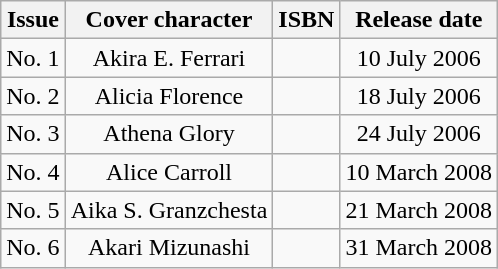<table class="wikitable" style="text-align:center;">
<tr>
<th>Issue</th>
<th>Cover character</th>
<th>ISBN</th>
<th>Release date</th>
</tr>
<tr>
<td>No. 1</td>
<td>Akira E. Ferrari</td>
<td></td>
<td>10 July 2006</td>
</tr>
<tr>
<td>No. 2</td>
<td>Alicia Florence</td>
<td></td>
<td>18 July 2006</td>
</tr>
<tr>
<td>No. 3</td>
<td>Athena Glory</td>
<td></td>
<td>24 July 2006</td>
</tr>
<tr>
<td>No. 4</td>
<td>Alice Carroll</td>
<td></td>
<td>10 March 2008</td>
</tr>
<tr>
<td>No. 5</td>
<td>Aika S. Granzchesta</td>
<td></td>
<td>21 March 2008</td>
</tr>
<tr>
<td>No. 6</td>
<td>Akari Mizunashi</td>
<td></td>
<td>31 March 2008</td>
</tr>
</table>
